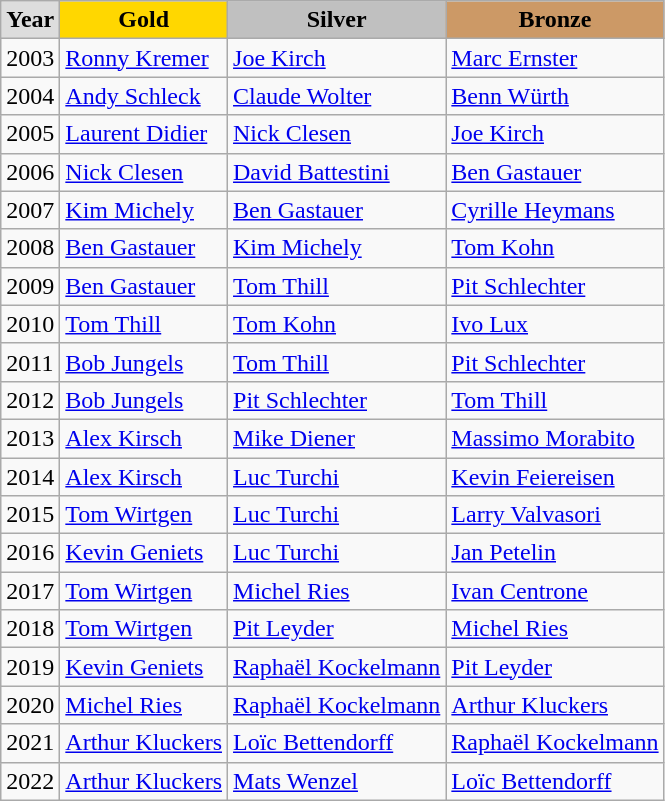<table class="wikitable" style="text-align:left;">
<tr>
<td style="background:#DDDDDD; font-weight:bold; text-align:center;">Year</td>
<td style="background:gold; font-weight:bold; text-align:center;">Gold</td>
<td style="background:silver; font-weight:bold; text-align:center;">Silver</td>
<td style="background:#cc9966; font-weight:bold; text-align:center;">Bronze</td>
</tr>
<tr>
<td>2003</td>
<td><a href='#'>Ronny Kremer</a></td>
<td><a href='#'>Joe Kirch</a></td>
<td><a href='#'>Marc Ernster</a></td>
</tr>
<tr>
<td>2004</td>
<td><a href='#'>Andy Schleck</a></td>
<td><a href='#'>Claude Wolter</a></td>
<td><a href='#'>Benn Würth</a></td>
</tr>
<tr>
<td>2005</td>
<td><a href='#'>Laurent Didier</a></td>
<td><a href='#'>Nick Clesen</a></td>
<td><a href='#'>Joe Kirch</a></td>
</tr>
<tr>
<td>2006</td>
<td><a href='#'>Nick Clesen</a></td>
<td><a href='#'>David Battestini</a></td>
<td><a href='#'>Ben Gastauer</a></td>
</tr>
<tr>
<td>2007</td>
<td><a href='#'>Kim Michely</a></td>
<td><a href='#'>Ben Gastauer</a></td>
<td><a href='#'>Cyrille Heymans</a></td>
</tr>
<tr>
<td>2008</td>
<td><a href='#'>Ben Gastauer</a></td>
<td><a href='#'>Kim Michely</a></td>
<td><a href='#'>Tom Kohn</a></td>
</tr>
<tr>
<td>2009</td>
<td><a href='#'>Ben Gastauer</a></td>
<td><a href='#'>Tom Thill</a></td>
<td><a href='#'>Pit Schlechter</a></td>
</tr>
<tr>
<td>2010</td>
<td><a href='#'>Tom Thill</a></td>
<td><a href='#'>Tom Kohn</a></td>
<td><a href='#'>Ivo Lux</a></td>
</tr>
<tr>
<td>2011</td>
<td><a href='#'>Bob Jungels</a></td>
<td><a href='#'>Tom Thill</a></td>
<td><a href='#'>Pit Schlechter</a></td>
</tr>
<tr>
<td>2012</td>
<td><a href='#'>Bob Jungels</a></td>
<td><a href='#'>Pit Schlechter</a></td>
<td><a href='#'>Tom Thill</a></td>
</tr>
<tr>
<td>2013</td>
<td><a href='#'>Alex Kirsch</a></td>
<td><a href='#'>Mike Diener</a></td>
<td><a href='#'>Massimo Morabito</a></td>
</tr>
<tr>
<td>2014</td>
<td><a href='#'>Alex Kirsch</a></td>
<td><a href='#'>Luc Turchi</a></td>
<td><a href='#'>Kevin Feiereisen</a></td>
</tr>
<tr>
<td>2015</td>
<td><a href='#'>Tom Wirtgen</a></td>
<td><a href='#'>Luc Turchi</a></td>
<td><a href='#'>Larry Valvasori</a></td>
</tr>
<tr>
<td>2016</td>
<td><a href='#'>Kevin Geniets</a></td>
<td><a href='#'>Luc Turchi</a></td>
<td><a href='#'>Jan Petelin</a></td>
</tr>
<tr>
<td>2017</td>
<td><a href='#'>Tom Wirtgen</a></td>
<td><a href='#'>Michel Ries</a></td>
<td><a href='#'>Ivan Centrone</a></td>
</tr>
<tr>
<td>2018</td>
<td><a href='#'>Tom Wirtgen</a></td>
<td><a href='#'>Pit Leyder</a></td>
<td><a href='#'>Michel Ries</a></td>
</tr>
<tr>
<td>2019</td>
<td><a href='#'>Kevin Geniets</a></td>
<td><a href='#'>Raphaël Kockelmann</a></td>
<td><a href='#'>Pit Leyder</a></td>
</tr>
<tr>
<td>2020</td>
<td><a href='#'>Michel Ries</a></td>
<td><a href='#'>Raphaël Kockelmann</a></td>
<td><a href='#'>Arthur Kluckers</a></td>
</tr>
<tr>
<td>2021</td>
<td><a href='#'>Arthur Kluckers</a></td>
<td><a href='#'>Loïc Bettendorff</a></td>
<td><a href='#'>Raphaël Kockelmann</a></td>
</tr>
<tr>
<td>2022</td>
<td><a href='#'>Arthur Kluckers</a></td>
<td><a href='#'>Mats Wenzel</a></td>
<td><a href='#'>Loïc Bettendorff</a></td>
</tr>
</table>
